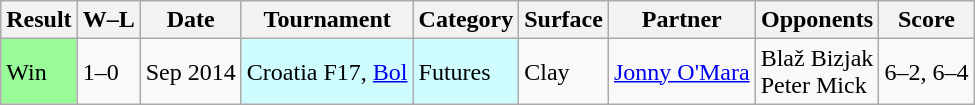<table class="sortable wikitable">
<tr>
<th>Result</th>
<th>W–L</th>
<th>Date</th>
<th>Tournament</th>
<th>Category</th>
<th>Surface</th>
<th>Partner</th>
<th>Opponents</th>
<th>Score</th>
</tr>
<tr>
<td style=background:#98fb98>Win</td>
<td>1–0</td>
<td>Sep 2014</td>
<td bgcolor=CFFCFF>Croatia F17, <a href='#'>Bol</a></td>
<td bgcolor=CFFCFF>Futures</td>
<td>Clay</td>
<td> <a href='#'>Jonny O'Mara</a></td>
<td> Blaž Bizjak <br>  Peter Mick</td>
<td>6–2, 6–4</td>
</tr>
</table>
